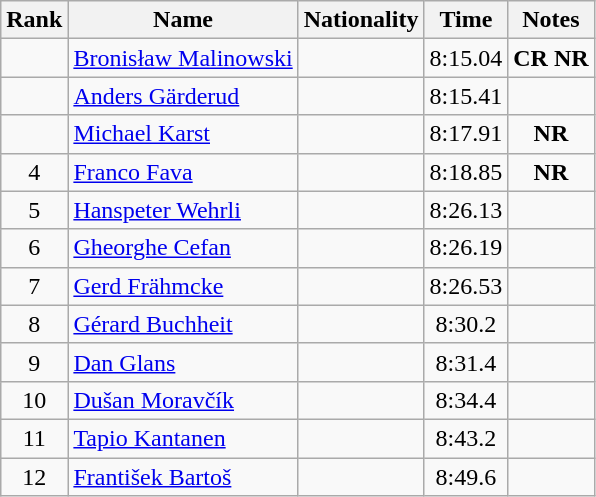<table class="wikitable sortable" style="text-align:center">
<tr>
<th>Rank</th>
<th>Name</th>
<th>Nationality</th>
<th>Time</th>
<th>Notes</th>
</tr>
<tr>
<td></td>
<td align=left><a href='#'>Bronisław Malinowski</a></td>
<td align=left></td>
<td>8:15.04</td>
<td><strong>CR NR</strong></td>
</tr>
<tr>
<td></td>
<td align=left><a href='#'>Anders Gärderud</a></td>
<td align=left></td>
<td>8:15.41</td>
<td></td>
</tr>
<tr>
<td></td>
<td align=left><a href='#'>Michael Karst</a></td>
<td align=left></td>
<td>8:17.91</td>
<td><strong>NR</strong></td>
</tr>
<tr>
<td>4</td>
<td align=left><a href='#'>Franco Fava</a></td>
<td align=left></td>
<td>8:18.85</td>
<td><strong>NR</strong></td>
</tr>
<tr>
<td>5</td>
<td align=left><a href='#'>Hanspeter Wehrli</a></td>
<td align=left></td>
<td>8:26.13</td>
<td></td>
</tr>
<tr>
<td>6</td>
<td align=left><a href='#'>Gheorghe Cefan</a></td>
<td align=left></td>
<td>8:26.19</td>
<td></td>
</tr>
<tr>
<td>7</td>
<td align=left><a href='#'>Gerd Frähmcke</a></td>
<td align=left></td>
<td>8:26.53</td>
<td></td>
</tr>
<tr>
<td>8</td>
<td align=left><a href='#'>Gérard Buchheit</a></td>
<td align=left></td>
<td>8:30.2</td>
<td></td>
</tr>
<tr>
<td>9</td>
<td align=left><a href='#'>Dan Glans</a></td>
<td align=left></td>
<td>8:31.4</td>
<td></td>
</tr>
<tr>
<td>10</td>
<td align=left><a href='#'>Dušan Moravčík</a></td>
<td align=left></td>
<td>8:34.4</td>
<td></td>
</tr>
<tr>
<td>11</td>
<td align=left><a href='#'>Tapio Kantanen</a></td>
<td align=left></td>
<td>8:43.2</td>
<td></td>
</tr>
<tr>
<td>12</td>
<td align=left><a href='#'>František Bartoš</a></td>
<td align=left></td>
<td>8:49.6</td>
<td></td>
</tr>
</table>
